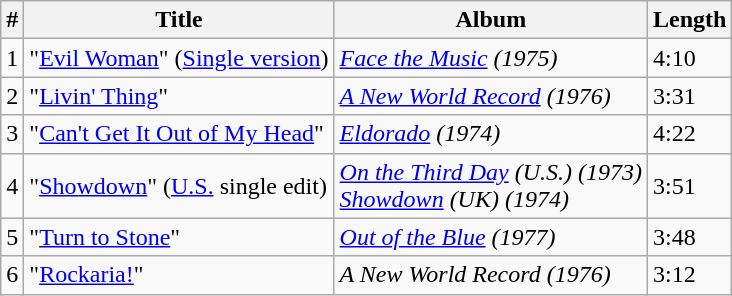<table class="wikitable sortable">
<tr>
<th>#</th>
<th>Title</th>
<th>Album</th>
<th>Length</th>
</tr>
<tr>
<td>1</td>
<td>"<a href='#'>Evil Woman</a>" (<a href='#'>Single version</a>)</td>
<td><em><a href='#'>Face the Music</a> (1975)</em></td>
<td>4:10</td>
</tr>
<tr>
<td>2</td>
<td>"<a href='#'>Livin' Thing</a>"</td>
<td><em><a href='#'>A New World Record</a> (1976)</em></td>
<td>3:31</td>
</tr>
<tr>
<td>3</td>
<td>"<a href='#'>Can't Get It Out of My Head</a>"</td>
<td><em><a href='#'>Eldorado</a> (1974)</em></td>
<td>4:22</td>
</tr>
<tr>
<td>4</td>
<td>"<a href='#'>Showdown</a>" (<a href='#'>U.S.</a> single edit)</td>
<td><em><a href='#'>On the Third Day</a> (U.S.) (1973)<br><a href='#'>Showdown</a> (UK) (1974)</em></td>
<td>3:51</td>
</tr>
<tr>
<td>5</td>
<td>"<a href='#'>Turn to Stone</a>"</td>
<td><em><a href='#'>Out of the Blue</a> (1977)</em></td>
<td>3:48</td>
</tr>
<tr>
<td>6</td>
<td>"<a href='#'>Rockaria!</a>"</td>
<td><em>A New World Record (1976)</em></td>
<td>3:12</td>
</tr>
</table>
